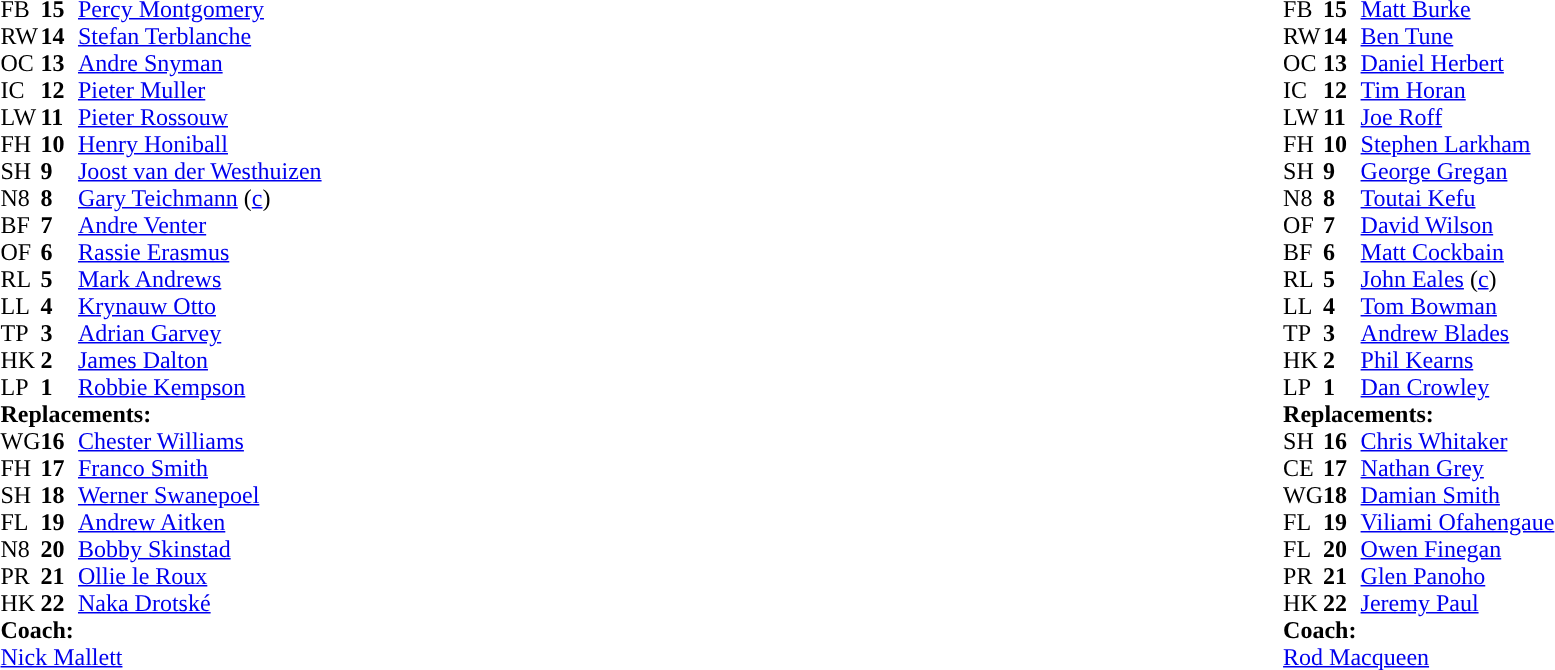<table style="width:100%">
<tr>
<td style="vertical-align:top;width:50%"><br><table cellspacing="0" cellpadding="0">
<tr>
<th width="25"></th>
<th width="25"></th>
</tr>
<tr>
<td>FB</td>
<td><strong>15</strong></td>
<td><a href='#'>Percy Montgomery</a></td>
</tr>
<tr>
<td>RW</td>
<td><strong>14</strong></td>
<td><a href='#'>Stefan Terblanche</a></td>
</tr>
<tr>
<td>OC</td>
<td><strong>13</strong></td>
<td><a href='#'>Andre Snyman</a></td>
</tr>
<tr>
<td>IC</td>
<td><strong>12</strong></td>
<td><a href='#'>Pieter Muller</a></td>
</tr>
<tr>
<td>LW</td>
<td><strong>11</strong></td>
<td><a href='#'>Pieter Rossouw</a></td>
</tr>
<tr>
<td>FH</td>
<td><strong>10</strong></td>
<td><a href='#'>Henry Honiball</a></td>
</tr>
<tr>
<td>SH</td>
<td><strong>9</strong></td>
<td><a href='#'>Joost van der Westhuizen</a></td>
</tr>
<tr>
<td>N8</td>
<td><strong>8</strong></td>
<td><a href='#'>Gary Teichmann</a> (<a href='#'>c</a>)</td>
</tr>
<tr>
<td>BF</td>
<td><strong>7</strong></td>
<td><a href='#'>Andre Venter</a></td>
</tr>
<tr>
<td>OF</td>
<td><strong>6</strong></td>
<td><a href='#'>Rassie Erasmus</a></td>
</tr>
<tr>
<td>RL</td>
<td><strong>5</strong></td>
<td><a href='#'>Mark Andrews</a></td>
</tr>
<tr>
<td>LL</td>
<td><strong>4</strong></td>
<td><a href='#'>Krynauw Otto</a></td>
</tr>
<tr>
<td>TP</td>
<td><strong>3</strong></td>
<td><a href='#'>Adrian Garvey</a></td>
</tr>
<tr>
<td>HK</td>
<td><strong>2</strong></td>
<td><a href='#'>James Dalton</a></td>
</tr>
<tr>
<td>LP</td>
<td><strong>1</strong></td>
<td><a href='#'>Robbie Kempson</a></td>
</tr>
<tr>
<td colspan="3"><strong>Replacements:</strong></td>
</tr>
<tr>
<td>WG</td>
<td><strong>16</strong></td>
<td><a href='#'>Chester Williams</a></td>
</tr>
<tr>
<td>FH</td>
<td><strong>17</strong></td>
<td><a href='#'>Franco Smith</a></td>
</tr>
<tr>
<td>SH</td>
<td><strong>18</strong></td>
<td><a href='#'>Werner Swanepoel</a></td>
</tr>
<tr>
<td>FL</td>
<td><strong>19</strong></td>
<td><a href='#'>Andrew Aitken</a></td>
</tr>
<tr>
<td>N8</td>
<td><strong>20</strong></td>
<td><a href='#'>Bobby Skinstad</a></td>
</tr>
<tr>
<td>PR</td>
<td><strong>21</strong></td>
<td><a href='#'>Ollie le Roux</a></td>
</tr>
<tr>
<td>HK</td>
<td><strong>22</strong></td>
<td><a href='#'>Naka Drotské</a></td>
</tr>
<tr>
<td colspan="3"><strong>Coach:</strong></td>
</tr>
<tr>
<td colspan="4"> <a href='#'>Nick Mallett</a></td>
</tr>
</table>
</td>
<td style="vertical-align:top"></td>
<td style="vertical-align:top;width:50%"><br><table cellspacing="0" cellpadding="0" style="margin:auto">
<tr>
<th width="25"></th>
<th width="25"></th>
</tr>
<tr>
<td>FB</td>
<td><strong>15</strong></td>
<td><a href='#'>Matt Burke</a></td>
</tr>
<tr>
<td>RW</td>
<td><strong>14</strong></td>
<td><a href='#'>Ben Tune</a></td>
</tr>
<tr>
<td>OC</td>
<td><strong>13</strong></td>
<td><a href='#'>Daniel Herbert</a></td>
</tr>
<tr>
<td>IC</td>
<td><strong>12</strong></td>
<td><a href='#'>Tim Horan</a></td>
</tr>
<tr>
<td>LW</td>
<td><strong>11</strong></td>
<td><a href='#'>Joe Roff</a></td>
</tr>
<tr>
<td>FH</td>
<td><strong>10</strong></td>
<td><a href='#'>Stephen Larkham</a></td>
</tr>
<tr>
<td>SH</td>
<td><strong>9</strong></td>
<td><a href='#'>George Gregan</a></td>
</tr>
<tr>
<td>N8</td>
<td><strong>8</strong></td>
<td><a href='#'>Toutai Kefu</a></td>
</tr>
<tr>
<td>OF</td>
<td><strong>7</strong></td>
<td><a href='#'>David Wilson</a></td>
</tr>
<tr>
<td>BF</td>
<td><strong>6</strong></td>
<td><a href='#'>Matt Cockbain</a></td>
</tr>
<tr>
<td>RL</td>
<td><strong>5</strong></td>
<td><a href='#'>John Eales</a> (<a href='#'>c</a>)</td>
</tr>
<tr>
<td>LL</td>
<td><strong>4</strong></td>
<td><a href='#'>Tom Bowman</a></td>
</tr>
<tr>
<td>TP</td>
<td><strong>3</strong></td>
<td><a href='#'>Andrew Blades</a></td>
</tr>
<tr>
<td>HK</td>
<td><strong>2</strong></td>
<td><a href='#'>Phil Kearns</a></td>
</tr>
<tr>
<td>LP</td>
<td><strong>1</strong></td>
<td><a href='#'>Dan Crowley</a></td>
</tr>
<tr>
<td colspan="3"><strong>Replacements:</strong></td>
</tr>
<tr>
<td>SH</td>
<td><strong>16</strong></td>
<td><a href='#'>Chris Whitaker</a></td>
</tr>
<tr>
<td>CE</td>
<td><strong>17</strong></td>
<td><a href='#'>Nathan Grey</a></td>
</tr>
<tr>
<td>WG</td>
<td><strong>18</strong></td>
<td><a href='#'>Damian Smith</a></td>
</tr>
<tr>
<td>FL</td>
<td><strong>19</strong></td>
<td><a href='#'>Viliami Ofahengaue</a></td>
</tr>
<tr>
<td>FL</td>
<td><strong>20</strong></td>
<td><a href='#'>Owen Finegan</a></td>
</tr>
<tr>
<td>PR</td>
<td><strong>21</strong></td>
<td><a href='#'>Glen Panoho</a></td>
</tr>
<tr>
<td>HK</td>
<td><strong>22</strong></td>
<td><a href='#'>Jeremy Paul</a></td>
</tr>
<tr>
<td colspan="3"><strong>Coach:</strong></td>
</tr>
<tr>
<td colspan="4"> <a href='#'>Rod Macqueen</a></td>
</tr>
</table>
</td>
</tr>
</table>
